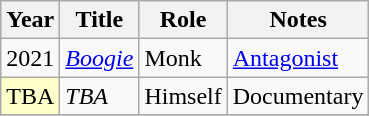<table class="wikitable">
<tr>
<th>Year</th>
<th>Title</th>
<th>Role</th>
<th>Notes</th>
</tr>
<tr>
<td>2021</td>
<td><em><a href='#'>Boogie</a></em></td>
<td>Monk</td>
<td><a href='#'>Antagonist</a></td>
</tr>
<tr>
<td scope="row" style="background:#FFFFCC;">TBA</td>
<td><em>TBA</em></td>
<td>Himself</td>
<td>Documentary  </td>
</tr>
<tr>
</tr>
</table>
